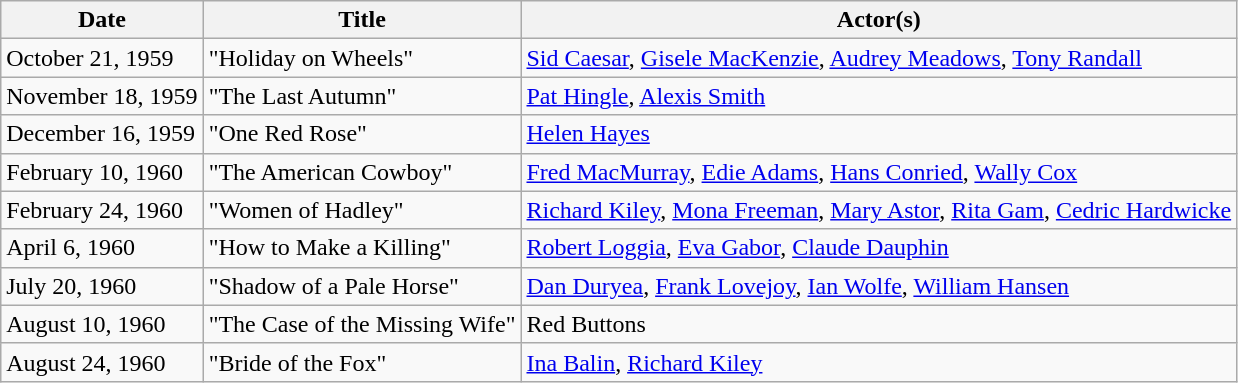<table class="wikitable">
<tr>
<th>Date</th>
<th>Title</th>
<th>Actor(s)</th>
</tr>
<tr>
<td>October 21, 1959</td>
<td>"Holiday on Wheels"</td>
<td><a href='#'>Sid Caesar</a>, <a href='#'>Gisele MacKenzie</a>, <a href='#'>Audrey Meadows</a>, <a href='#'>Tony Randall</a></td>
</tr>
<tr>
<td>November 18, 1959</td>
<td>"The Last Autumn"</td>
<td><a href='#'>Pat Hingle</a>, <a href='#'>Alexis Smith</a></td>
</tr>
<tr>
<td>December 16, 1959</td>
<td>"One Red Rose"</td>
<td><a href='#'>Helen Hayes</a></td>
</tr>
<tr>
<td>February 10, 1960</td>
<td>"The American Cowboy"</td>
<td><a href='#'>Fred MacMurray</a>, <a href='#'>Edie Adams</a>, <a href='#'>Hans Conried</a>, <a href='#'>Wally Cox</a></td>
</tr>
<tr>
<td>February 24, 1960</td>
<td>"Women of Hadley"</td>
<td><a href='#'>Richard Kiley</a>, <a href='#'>Mona Freeman</a>, <a href='#'>Mary Astor</a>, <a href='#'>Rita Gam</a>, <a href='#'>Cedric Hardwicke</a></td>
</tr>
<tr>
<td>April 6, 1960</td>
<td>"How to Make a Killing"</td>
<td><a href='#'>Robert Loggia</a>, <a href='#'>Eva Gabor</a>, <a href='#'>Claude Dauphin</a></td>
</tr>
<tr>
<td>July 20, 1960</td>
<td>"Shadow of a Pale Horse"</td>
<td><a href='#'>Dan Duryea</a>, <a href='#'>Frank Lovejoy</a>, <a href='#'>Ian Wolfe</a>, <a href='#'>William Hansen</a></td>
</tr>
<tr>
<td>August 10, 1960</td>
<td>"The Case of the Missing Wife"</td>
<td>Red Buttons </td>
</tr>
<tr>
<td>August 24, 1960</td>
<td>"Bride of the Fox"</td>
<td><a href='#'>Ina Balin</a>, <a href='#'>Richard Kiley</a></td>
</tr>
</table>
